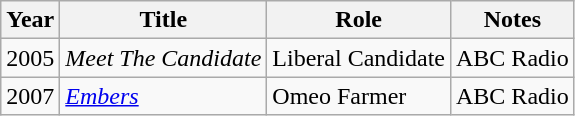<table class="wikitable">
<tr>
<th>Year</th>
<th>Title</th>
<th>Role</th>
<th>Notes</th>
</tr>
<tr>
<td>2005</td>
<td><em>Meet The Candidate</em></td>
<td>Liberal Candidate</td>
<td>ABC Radio</td>
</tr>
<tr>
<td>2007</td>
<td><em><a href='#'>Embers</a></em></td>
<td>Omeo Farmer</td>
<td>ABC Radio</td>
</tr>
</table>
